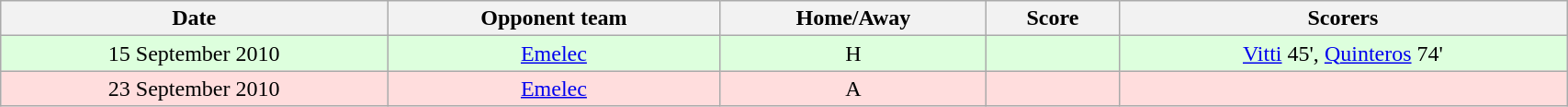<table class="wikitable" width=90%>
<tr>
<th>Date</th>
<th>Opponent team</th>
<th>Home/Away</th>
<th>Score</th>
<th>Scorers</th>
</tr>
<tr bgcolor="#ddffdd">
<td style="text-align: center">15 September 2010</td>
<td style="text-align: center"> <a href='#'>Emelec</a></td>
<td style="text-align: center">H</td>
<td style="text-align: center"></td>
<td style="text-align: center"><a href='#'>Vitti</a> 45', <a href='#'>Quinteros</a> 74'</td>
</tr>
<tr bgcolor="#ffdddd">
<td style="text-align: center">23 September 2010</td>
<td style="text-align: center"> <a href='#'>Emelec</a></td>
<td style="text-align: center">A</td>
<td style="text-align: center"></td>
<td style="text-align: center"></td>
</tr>
</table>
